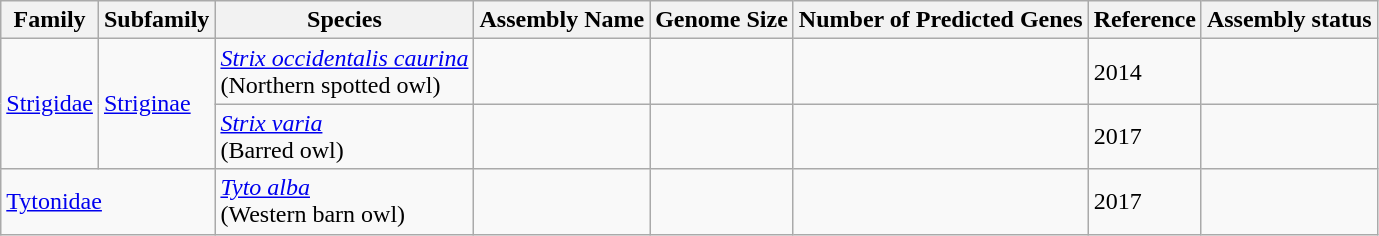<table class="wikitable sortable">
<tr>
<th>Family</th>
<th>Subfamily</th>
<th>Species</th>
<th>Assembly Name</th>
<th>Genome Size</th>
<th>Number of Predicted Genes</th>
<th>Reference</th>
<th>Assembly status</th>
</tr>
<tr>
<td rowspan="2"><a href='#'>Strigidae</a></td>
<td rowspan="2"><a href='#'>Striginae</a></td>
<td><em><a href='#'>Strix occidentalis caurina</a></em><br>(Northern spotted owl)</td>
<td></td>
<td></td>
<td></td>
<td>2014<strong></strong></td>
<td></td>
</tr>
<tr>
<td><em><a href='#'>Strix varia</a></em><br>(Barred owl)</td>
<td></td>
<td></td>
<td></td>
<td>2017</td>
<td></td>
</tr>
<tr>
<td colspan="2"><a href='#'>Tytonidae</a></td>
<td><em><a href='#'>Tyto alba</a></em><br>(Western barn owl)</td>
<td></td>
<td></td>
<td></td>
<td>2017</td>
<td></td>
</tr>
</table>
